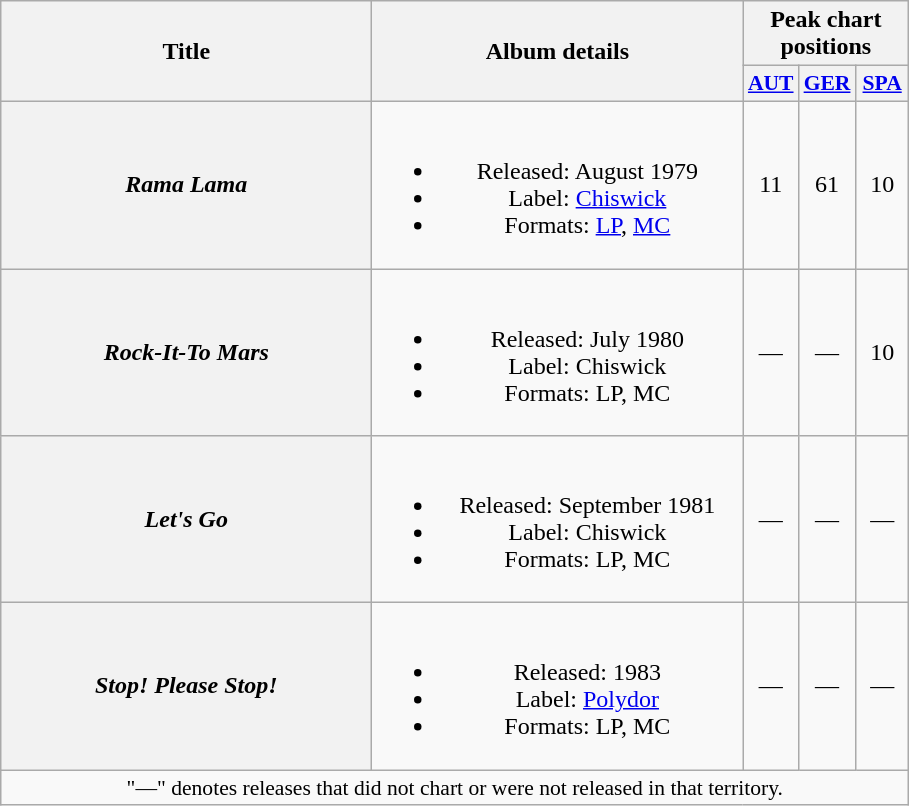<table class="wikitable plainrowheaders" style="text-align:center;">
<tr>
<th rowspan="2" scope="col" style="width:15em;">Title</th>
<th rowspan="2" scope="col" style="width:15em;">Album details</th>
<th colspan="3">Peak chart positions</th>
</tr>
<tr>
<th scope="col" style="width:2em;font-size:90%;"><a href='#'>AUT</a><br></th>
<th scope="col" style="width:2em;font-size:90%;"><a href='#'>GER</a><br></th>
<th scope="col" style="width:2em;font-size:90%;"><a href='#'>SPA</a><br></th>
</tr>
<tr>
<th scope="row"><em>Rama Lama</em></th>
<td><br><ul><li>Released: August 1979</li><li>Label: <a href='#'>Chiswick</a></li><li>Formats: <a href='#'>LP</a>, <a href='#'>MC</a></li></ul></td>
<td>11</td>
<td>61</td>
<td>10</td>
</tr>
<tr>
<th scope="row"><em>Rock-It-To Mars</em></th>
<td><br><ul><li>Released: July 1980</li><li>Label: Chiswick</li><li>Formats: LP, MC</li></ul></td>
<td>—</td>
<td>—</td>
<td>10</td>
</tr>
<tr>
<th scope="row"><em>Let's Go</em></th>
<td><br><ul><li>Released: September 1981</li><li>Label: Chiswick</li><li>Formats: LP, MC</li></ul></td>
<td>—</td>
<td>—</td>
<td>—</td>
</tr>
<tr>
<th scope="row"><em>Stop! Please Stop!</em></th>
<td><br><ul><li>Released: 1983</li><li>Label: <a href='#'>Polydor</a></li><li>Formats: LP, MC</li></ul></td>
<td>—</td>
<td>—</td>
<td>—</td>
</tr>
<tr>
<td colspan="5" style="font-size:90%">"—" denotes releases that did not chart or were not released in that territory.</td>
</tr>
</table>
